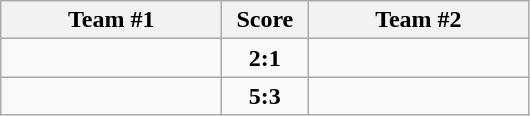<table class="wikitable" style="text-align:center;">
<tr>
<th width=140>Team #1</th>
<th width=50>Score</th>
<th width=140>Team #2</th>
</tr>
<tr>
<td style="text-align:right;"></td>
<td><strong>2:1</strong></td>
<td style="text-align:left;"></td>
</tr>
<tr>
<td style="text-align:right;"></td>
<td><strong>5:3</strong></td>
<td style="text-align:left;"></td>
</tr>
</table>
